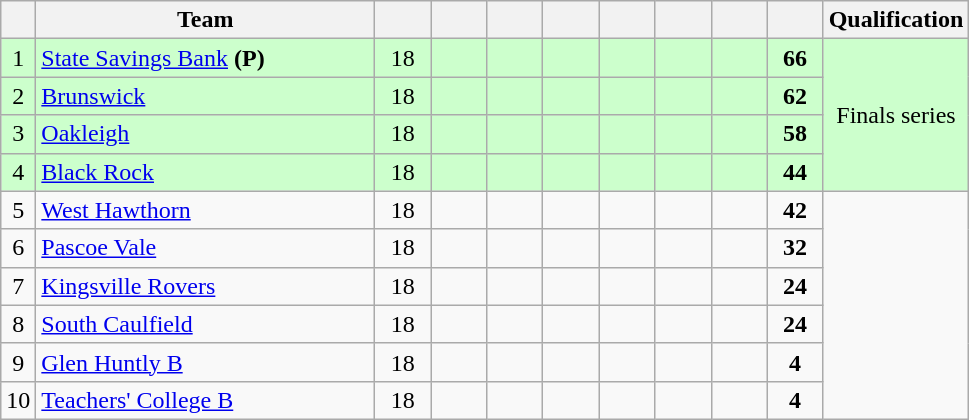<table class="wikitable" style="text-align:center; margin-bottom:0">
<tr>
<th style="width:10px"></th>
<th style="width:35%;">Team</th>
<th style="width:30px;"></th>
<th style="width:30px;"></th>
<th style="width:30px;"></th>
<th style="width:30px;"></th>
<th style="width:30px;"></th>
<th style="width:30px;"></th>
<th style="width:30px;"></th>
<th style="width:30px;"></th>
<th>Qualification</th>
</tr>
<tr style="background:#ccffcc;">
<td>1</td>
<td style="text-align:left;"><a href='#'>State Savings Bank</a> <strong>(P)</strong></td>
<td>18</td>
<td></td>
<td></td>
<td></td>
<td></td>
<td></td>
<td></td>
<td><strong>66</strong></td>
<td rowspan=4>Finals series</td>
</tr>
<tr style="background:#ccffcc;">
<td>2</td>
<td style="text-align:left;"><a href='#'>Brunswick</a></td>
<td>18</td>
<td></td>
<td></td>
<td></td>
<td></td>
<td></td>
<td></td>
<td><strong>62</strong></td>
</tr>
<tr style="background:#ccffcc;">
<td>3</td>
<td style="text-align:left;"><a href='#'>Oakleigh</a></td>
<td>18</td>
<td></td>
<td></td>
<td></td>
<td></td>
<td></td>
<td></td>
<td><strong>58</strong></td>
</tr>
<tr style="background:#ccffcc;">
<td>4</td>
<td style="text-align:left;"><a href='#'>Black Rock</a></td>
<td>18</td>
<td></td>
<td></td>
<td></td>
<td></td>
<td></td>
<td></td>
<td><strong>44</strong></td>
</tr>
<tr>
<td>5</td>
<td style="text-align:left;"><a href='#'>West Hawthorn</a></td>
<td>18</td>
<td></td>
<td></td>
<td></td>
<td></td>
<td></td>
<td></td>
<td><strong>42</strong></td>
</tr>
<tr>
<td>6</td>
<td style="text-align:left;"><a href='#'>Pascoe Vale</a></td>
<td>18</td>
<td></td>
<td></td>
<td></td>
<td></td>
<td></td>
<td></td>
<td><strong>32</strong></td>
</tr>
<tr>
<td>7</td>
<td style="text-align:left;"><a href='#'>Kingsville Rovers</a></td>
<td>18</td>
<td></td>
<td></td>
<td></td>
<td></td>
<td></td>
<td></td>
<td><strong>24</strong></td>
</tr>
<tr>
<td>8</td>
<td style="text-align:left;"><a href='#'>South Caulfield</a></td>
<td>18</td>
<td></td>
<td></td>
<td></td>
<td></td>
<td></td>
<td></td>
<td><strong>24</strong></td>
</tr>
<tr>
<td>9</td>
<td style="text-align:left;"><a href='#'>Glen Huntly B</a></td>
<td>18</td>
<td></td>
<td></td>
<td></td>
<td></td>
<td></td>
<td></td>
<td><strong>4</strong></td>
</tr>
<tr>
<td>10</td>
<td style="text-align:left;"><a href='#'>Teachers' College B</a></td>
<td>18</td>
<td></td>
<td></td>
<td></td>
<td></td>
<td></td>
<td></td>
<td><strong>4</strong></td>
</tr>
</table>
